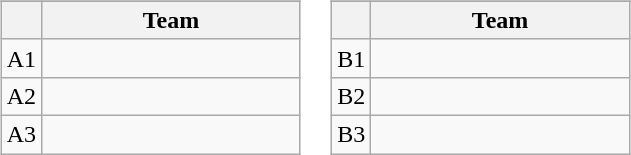<table>
<tr valign=top>
<td><br><table class="wikitable">
<tr>
</tr>
<tr>
<th></th>
<th width=165>Team</th>
</tr>
<tr>
<td align=center>A1</td>
<td></td>
</tr>
<tr>
<td align=center>A2</td>
<td></td>
</tr>
<tr>
<td align=center>A3</td>
<td></td>
</tr>
</table>
</td>
<td><br><table class="wikitable">
<tr>
</tr>
<tr>
<th></th>
<th width=165>Team</th>
</tr>
<tr>
<td align=center>B1</td>
<td></td>
</tr>
<tr>
<td align=center>B2</td>
<td></td>
</tr>
<tr>
<td align=center>B3</td>
<td></td>
</tr>
</table>
</td>
</tr>
</table>
